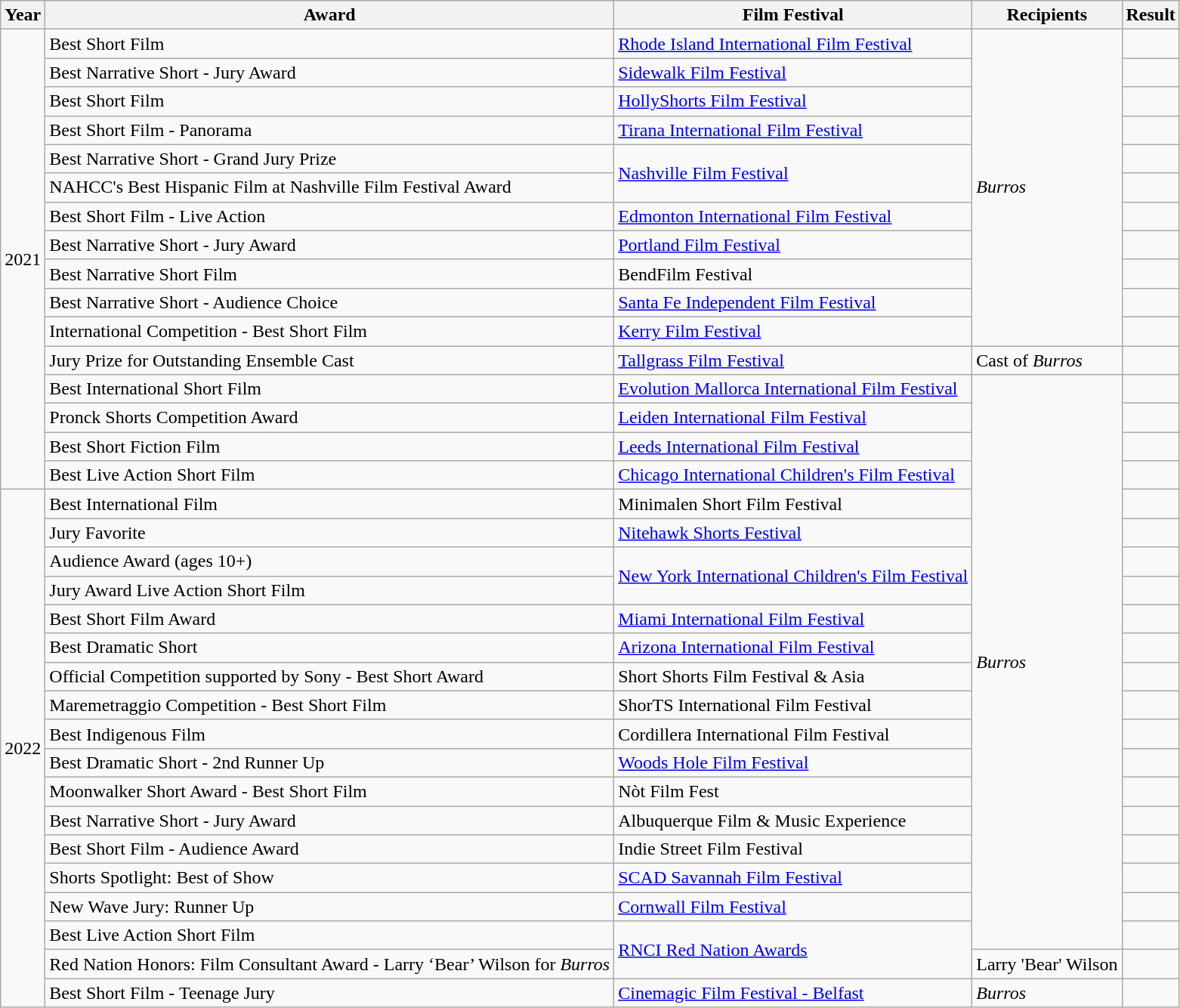<table class="wikitable">
<tr>
<th>Year</th>
<th>Award</th>
<th>Film Festival</th>
<th>Recipients</th>
<th>Result</th>
</tr>
<tr>
<td rowspan="16">2021</td>
<td>Best Short Film</td>
<td><a href='#'>Rhode Island International Film Festival</a></td>
<td rowspan="11"><em>Burros</em></td>
<td></td>
</tr>
<tr>
<td>Best Narrative Short - Jury Award</td>
<td><a href='#'>Sidewalk Film Festival</a></td>
<td></td>
</tr>
<tr>
<td>Best Short Film</td>
<td><a href='#'>HollyShorts Film Festival</a></td>
<td></td>
</tr>
<tr>
<td>Best Short Film - Panorama</td>
<td><a href='#'>Tirana International Film Festival</a></td>
<td></td>
</tr>
<tr>
<td>Best Narrative Short - Grand Jury Prize</td>
<td rowspan="2"><a href='#'>Nashville Film Festival</a></td>
<td></td>
</tr>
<tr>
<td>NAHCC's Best Hispanic Film at Nashville Film Festival Award</td>
<td></td>
</tr>
<tr>
<td>Best Short Film - Live Action</td>
<td><a href='#'>Edmonton International Film Festival</a></td>
<td></td>
</tr>
<tr>
<td>Best Narrative Short - Jury Award</td>
<td><a href='#'>Portland Film Festival</a></td>
<td></td>
</tr>
<tr>
<td>Best Narrative Short Film</td>
<td>BendFilm Festival</td>
<td></td>
</tr>
<tr>
<td>Best Narrative Short - Audience Choice</td>
<td><a href='#'>Santa Fe Independent Film Festival</a></td>
<td></td>
</tr>
<tr>
<td>International Competition - Best Short Film</td>
<td><a href='#'>Kerry Film Festival</a></td>
<td></td>
</tr>
<tr>
<td>Jury Prize for Outstanding Ensemble Cast</td>
<td><a href='#'>Tallgrass Film Festival</a></td>
<td>Cast of <em>Burros</em></td>
<td></td>
</tr>
<tr>
<td>Best International Short Film</td>
<td><a href='#'>Evolution Mallorca International Film Festival</a></td>
<td rowspan="20"><em>Burros</em></td>
<td></td>
</tr>
<tr>
<td>Pronck Shorts Competition Award</td>
<td><a href='#'>Leiden International Film Festival</a></td>
<td></td>
</tr>
<tr>
<td>Best Short Fiction Film</td>
<td><a href='#'>Leeds International Film Festival</a></td>
<td></td>
</tr>
<tr>
<td>Best Live Action Short Film</td>
<td><a href='#'>Chicago International Children's Film Festival</a></td>
<td></td>
</tr>
<tr>
<td rowspan="18">2022</td>
<td>Best International Film</td>
<td>Minimalen Short Film Festival</td>
<td></td>
</tr>
<tr>
<td>Jury Favorite</td>
<td><a href='#'>Nitehawk Shorts Festival</a></td>
<td></td>
</tr>
<tr>
<td>Audience Award (ages 10+)</td>
<td rowspan="2"><a href='#'>New York International Children's Film Festival</a></td>
<td></td>
</tr>
<tr>
<td>Jury Award Live Action Short Film</td>
<td></td>
</tr>
<tr>
<td>Best Short Film Award</td>
<td><a href='#'>Miami International Film Festival</a></td>
<td></td>
</tr>
<tr>
<td>Best Dramatic Short</td>
<td><a href='#'>Arizona International Film Festival</a></td>
<td></td>
</tr>
<tr>
<td>Official Competition supported by Sony - Best Short Award</td>
<td>Short Shorts Film Festival & Asia</td>
<td></td>
</tr>
<tr>
<td>Maremetraggio Competition - Best Short Film</td>
<td>ShorTS International Film Festival</td>
<td></td>
</tr>
<tr>
<td>Best Indigenous Film</td>
<td>Cordillera International Film Festival</td>
<td></td>
</tr>
<tr>
<td>Best Dramatic Short - 2nd Runner Up</td>
<td><a href='#'>Woods Hole Film Festival</a></td>
<td></td>
</tr>
<tr>
<td>Moonwalker Short Award - Best Short Film</td>
<td>Nòt Film Fest</td>
<td></td>
</tr>
<tr>
<td>Best Narrative Short - Jury Award</td>
<td>Albuquerque Film & Music Experience</td>
<td></td>
</tr>
<tr>
<td>Best Short Film - Audience Award</td>
<td>Indie Street Film Festival</td>
<td></td>
</tr>
<tr>
<td>Shorts Spotlight: Best of Show</td>
<td><a href='#'>SCAD Savannah Film Festival</a></td>
<td></td>
</tr>
<tr>
<td>New Wave Jury: Runner Up</td>
<td><a href='#'>Cornwall Film Festival</a></td>
<td></td>
</tr>
<tr>
<td>Best Live Action Short Film</td>
<td rowspan="2"><a href='#'>RNCI Red Nation Awards</a></td>
<td></td>
</tr>
<tr>
<td>Red Nation Honors: Film Consultant Award - Larry ‘Bear’ Wilson for <em>Burros</em></td>
<td>Larry 'Bear' Wilson</td>
<td></td>
</tr>
<tr>
<td>Best Short Film - Teenage Jury</td>
<td><a href='#'>Cinemagic Film Festival - Belfast</a></td>
<td><em>Burros</em></td>
<td></td>
</tr>
</table>
